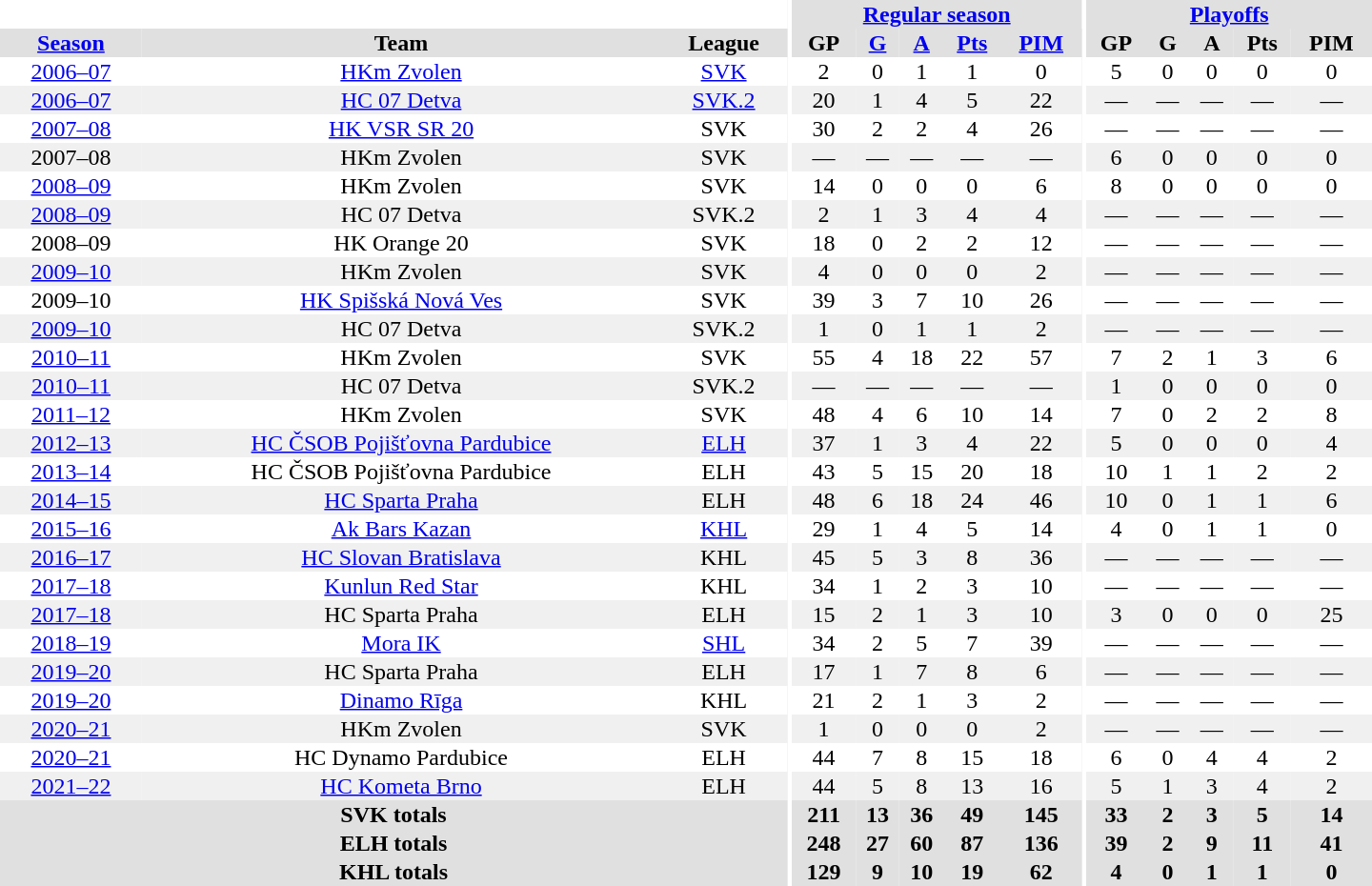<table border="0" cellpadding="1" cellspacing="0" style="text-align:center; width:60em">
<tr bgcolor="#e0e0e0">
<th colspan="3" bgcolor="#ffffff"></th>
<th rowspan="99" bgcolor="#ffffff"></th>
<th colspan="5"><a href='#'>Regular season</a></th>
<th rowspan="99" bgcolor="#ffffff"></th>
<th colspan="5"><a href='#'>Playoffs</a></th>
</tr>
<tr bgcolor="#e0e0e0">
<th><a href='#'>Season</a></th>
<th>Team</th>
<th>League</th>
<th>GP</th>
<th><a href='#'>G</a></th>
<th><a href='#'>A</a></th>
<th><a href='#'>Pts</a></th>
<th><a href='#'>PIM</a></th>
<th>GP</th>
<th>G</th>
<th>A</th>
<th>Pts</th>
<th>PIM</th>
</tr>
<tr>
<td><a href='#'>2006–07</a></td>
<td><a href='#'>HKm Zvolen</a></td>
<td><a href='#'>SVK</a></td>
<td>2</td>
<td>0</td>
<td>1</td>
<td>1</td>
<td>0</td>
<td>5</td>
<td>0</td>
<td>0</td>
<td>0</td>
<td>0</td>
</tr>
<tr bgcolor="#f0f0f0">
<td><a href='#'>2006–07</a></td>
<td><a href='#'>HC 07 Detva</a></td>
<td><a href='#'>SVK.2</a></td>
<td>20</td>
<td>1</td>
<td>4</td>
<td>5</td>
<td>22</td>
<td>—</td>
<td>—</td>
<td>—</td>
<td>—</td>
<td>—</td>
</tr>
<tr>
<td><a href='#'>2007–08</a></td>
<td><a href='#'>HK VSR SR 20</a></td>
<td>SVK</td>
<td>30</td>
<td>2</td>
<td>2</td>
<td>4</td>
<td>26</td>
<td>—</td>
<td>—</td>
<td>—</td>
<td>—</td>
<td>—</td>
</tr>
<tr bgcolor="#f0f0f0">
<td>2007–08</td>
<td>HKm Zvolen</td>
<td>SVK</td>
<td>—</td>
<td>—</td>
<td>—</td>
<td>—</td>
<td>—</td>
<td>6</td>
<td>0</td>
<td>0</td>
<td>0</td>
<td>0</td>
</tr>
<tr>
<td><a href='#'>2008–09</a></td>
<td>HKm Zvolen</td>
<td>SVK</td>
<td>14</td>
<td>0</td>
<td>0</td>
<td>0</td>
<td>6</td>
<td>8</td>
<td>0</td>
<td>0</td>
<td>0</td>
<td>0</td>
</tr>
<tr bgcolor="#f0f0f0">
<td><a href='#'>2008–09</a></td>
<td>HC 07 Detva</td>
<td>SVK.2</td>
<td>2</td>
<td>1</td>
<td>3</td>
<td>4</td>
<td>4</td>
<td>—</td>
<td>—</td>
<td>—</td>
<td>—</td>
<td>—</td>
</tr>
<tr>
<td>2008–09</td>
<td>HK Orange 20</td>
<td>SVK</td>
<td>18</td>
<td>0</td>
<td>2</td>
<td>2</td>
<td>12</td>
<td>—</td>
<td>—</td>
<td>—</td>
<td>—</td>
<td>—</td>
</tr>
<tr bgcolor="#f0f0f0">
<td><a href='#'>2009–10</a></td>
<td>HKm Zvolen</td>
<td>SVK</td>
<td>4</td>
<td>0</td>
<td>0</td>
<td>0</td>
<td>2</td>
<td>—</td>
<td>—</td>
<td>—</td>
<td>—</td>
<td>—</td>
</tr>
<tr>
<td>2009–10</td>
<td><a href='#'>HK Spišská Nová Ves</a></td>
<td>SVK</td>
<td>39</td>
<td>3</td>
<td>7</td>
<td>10</td>
<td>26</td>
<td>—</td>
<td>—</td>
<td>—</td>
<td>—</td>
<td>—</td>
</tr>
<tr bgcolor="#f0f0f0">
<td><a href='#'>2009–10</a></td>
<td>HC 07 Detva</td>
<td>SVK.2</td>
<td>1</td>
<td>0</td>
<td>1</td>
<td>1</td>
<td>2</td>
<td>—</td>
<td>—</td>
<td>—</td>
<td>—</td>
<td>—</td>
</tr>
<tr>
<td><a href='#'>2010–11</a></td>
<td>HKm Zvolen</td>
<td>SVK</td>
<td>55</td>
<td>4</td>
<td>18</td>
<td>22</td>
<td>57</td>
<td>7</td>
<td>2</td>
<td>1</td>
<td>3</td>
<td>6</td>
</tr>
<tr bgcolor="#f0f0f0">
<td><a href='#'>2010–11</a></td>
<td>HC 07 Detva</td>
<td>SVK.2</td>
<td>—</td>
<td>—</td>
<td>—</td>
<td>—</td>
<td>—</td>
<td>1</td>
<td>0</td>
<td>0</td>
<td>0</td>
<td>0</td>
</tr>
<tr>
<td><a href='#'>2011–12</a></td>
<td>HKm Zvolen</td>
<td>SVK</td>
<td>48</td>
<td>4</td>
<td>6</td>
<td>10</td>
<td>14</td>
<td>7</td>
<td>0</td>
<td>2</td>
<td>2</td>
<td>8</td>
</tr>
<tr bgcolor="#f0f0f0">
<td><a href='#'>2012–13</a></td>
<td><a href='#'>HC ČSOB Pojišťovna Pardubice</a></td>
<td><a href='#'>ELH</a></td>
<td>37</td>
<td>1</td>
<td>3</td>
<td>4</td>
<td>22</td>
<td>5</td>
<td>0</td>
<td>0</td>
<td>0</td>
<td>4</td>
</tr>
<tr>
<td><a href='#'>2013–14</a></td>
<td>HC ČSOB Pojišťovna Pardubice</td>
<td>ELH</td>
<td>43</td>
<td>5</td>
<td>15</td>
<td>20</td>
<td>18</td>
<td>10</td>
<td>1</td>
<td>1</td>
<td>2</td>
<td>2</td>
</tr>
<tr bgcolor="#f0f0f0">
<td><a href='#'>2014–15</a></td>
<td><a href='#'>HC Sparta Praha</a></td>
<td>ELH</td>
<td>48</td>
<td>6</td>
<td>18</td>
<td>24</td>
<td>46</td>
<td>10</td>
<td>0</td>
<td>1</td>
<td>1</td>
<td>6</td>
</tr>
<tr>
<td><a href='#'>2015–16</a></td>
<td><a href='#'>Ak Bars Kazan</a></td>
<td><a href='#'>KHL</a></td>
<td>29</td>
<td>1</td>
<td>4</td>
<td>5</td>
<td>14</td>
<td>4</td>
<td>0</td>
<td>1</td>
<td>1</td>
<td>0</td>
</tr>
<tr bgcolor="#f0f0f0">
<td><a href='#'>2016–17</a></td>
<td><a href='#'>HC Slovan Bratislava</a></td>
<td>KHL</td>
<td>45</td>
<td>5</td>
<td>3</td>
<td>8</td>
<td>36</td>
<td>—</td>
<td>—</td>
<td>—</td>
<td>—</td>
<td>—</td>
</tr>
<tr>
<td><a href='#'>2017–18</a></td>
<td><a href='#'>Kunlun Red Star</a></td>
<td>KHL</td>
<td>34</td>
<td>1</td>
<td>2</td>
<td>3</td>
<td>10</td>
<td>—</td>
<td>—</td>
<td>—</td>
<td>—</td>
<td>—</td>
</tr>
<tr bgcolor="#f0f0f0">
<td><a href='#'>2017–18</a></td>
<td>HC Sparta Praha</td>
<td>ELH</td>
<td>15</td>
<td>2</td>
<td>1</td>
<td>3</td>
<td>10</td>
<td>3</td>
<td>0</td>
<td>0</td>
<td>0</td>
<td>25</td>
</tr>
<tr>
<td><a href='#'>2018–19</a></td>
<td><a href='#'>Mora IK</a></td>
<td><a href='#'>SHL</a></td>
<td>34</td>
<td>2</td>
<td>5</td>
<td>7</td>
<td>39</td>
<td>—</td>
<td>—</td>
<td>—</td>
<td>—</td>
<td>—</td>
</tr>
<tr bgcolor="#f0f0f0">
<td><a href='#'>2019–20</a></td>
<td>HC Sparta Praha</td>
<td>ELH</td>
<td>17</td>
<td>1</td>
<td>7</td>
<td>8</td>
<td>6</td>
<td>—</td>
<td>—</td>
<td>—</td>
<td>—</td>
<td>—</td>
</tr>
<tr>
<td><a href='#'>2019–20</a></td>
<td><a href='#'>Dinamo Rīga</a></td>
<td>KHL</td>
<td>21</td>
<td>2</td>
<td>1</td>
<td>3</td>
<td>2</td>
<td>—</td>
<td>—</td>
<td>—</td>
<td>—</td>
<td>—</td>
</tr>
<tr bgcolor="#f0f0f0">
<td><a href='#'>2020–21</a></td>
<td>HKm Zvolen</td>
<td>SVK</td>
<td>1</td>
<td>0</td>
<td>0</td>
<td>0</td>
<td>2</td>
<td>—</td>
<td>—</td>
<td>—</td>
<td>—</td>
<td>—</td>
</tr>
<tr>
<td><a href='#'>2020–21</a></td>
<td>HC Dynamo Pardubice</td>
<td>ELH</td>
<td>44</td>
<td>7</td>
<td>8</td>
<td>15</td>
<td>18</td>
<td>6</td>
<td>0</td>
<td>4</td>
<td>4</td>
<td>2</td>
</tr>
<tr bgcolor="#f0f0f0">
<td><a href='#'>2021–22</a></td>
<td><a href='#'>HC Kometa Brno</a></td>
<td>ELH</td>
<td>44</td>
<td>5</td>
<td>8</td>
<td>13</td>
<td>16</td>
<td>5</td>
<td>1</td>
<td>3</td>
<td>4</td>
<td>2</td>
</tr>
<tr bgcolor="#e0e0e0">
<th colspan="3">SVK totals</th>
<th>211</th>
<th>13</th>
<th>36</th>
<th>49</th>
<th>145</th>
<th>33</th>
<th>2</th>
<th>3</th>
<th>5</th>
<th>14</th>
</tr>
<tr bgcolor="#e0e0e0">
<th colspan="3">ELH totals</th>
<th>248</th>
<th>27</th>
<th>60</th>
<th>87</th>
<th>136</th>
<th>39</th>
<th>2</th>
<th>9</th>
<th>11</th>
<th>41</th>
</tr>
<tr bgcolor="#e0e0e0">
<th colspan="3">KHL totals</th>
<th>129</th>
<th>9</th>
<th>10</th>
<th>19</th>
<th>62</th>
<th>4</th>
<th>0</th>
<th>1</th>
<th>1</th>
<th>0</th>
</tr>
</table>
